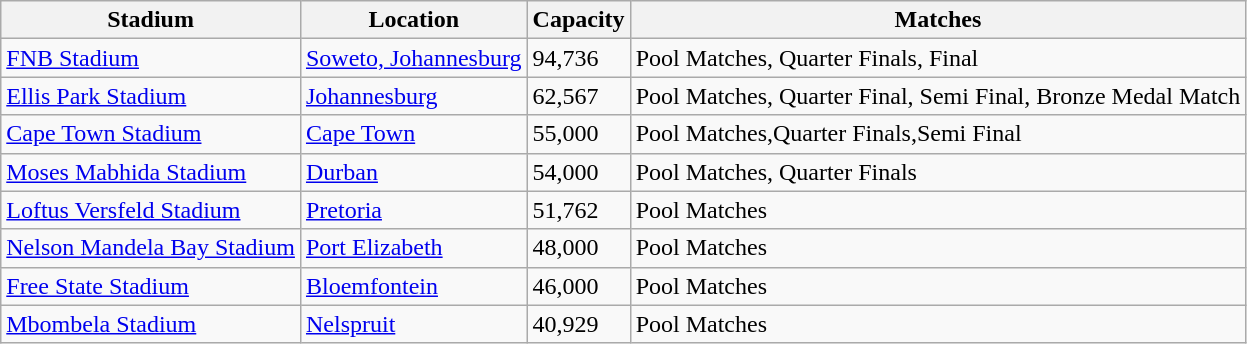<table class="wikitable sortable">
<tr>
<th>Stadium</th>
<th>Location</th>
<th>Capacity</th>
<th>Matches</th>
</tr>
<tr>
<td><a href='#'>FNB Stadium</a></td>
<td><a href='#'>Soweto, Johannesburg</a></td>
<td>94,736</td>
<td>Pool Matches, Quarter Finals, Final</td>
</tr>
<tr>
<td><a href='#'>Ellis Park Stadium</a></td>
<td><a href='#'>Johannesburg</a></td>
<td>62,567</td>
<td>Pool Matches, Quarter Final, Semi Final, Bronze Medal Match</td>
</tr>
<tr>
<td><a href='#'>Cape Town Stadium</a></td>
<td><a href='#'>Cape Town</a></td>
<td>55,000</td>
<td>Pool Matches,Quarter Finals,Semi Final</td>
</tr>
<tr>
<td><a href='#'>Moses Mabhida Stadium</a></td>
<td><a href='#'>Durban</a></td>
<td>54,000</td>
<td>Pool Matches, Quarter Finals</td>
</tr>
<tr>
<td><a href='#'>Loftus Versfeld Stadium</a></td>
<td><a href='#'>Pretoria</a></td>
<td>51,762</td>
<td>Pool Matches</td>
</tr>
<tr>
<td><a href='#'>Nelson Mandela Bay Stadium</a></td>
<td><a href='#'>Port Elizabeth</a></td>
<td>48,000</td>
<td>Pool Matches</td>
</tr>
<tr>
<td><a href='#'>Free State Stadium</a></td>
<td><a href='#'>Bloemfontein</a></td>
<td>46,000</td>
<td>Pool Matches</td>
</tr>
<tr>
<td><a href='#'>Mbombela Stadium</a></td>
<td><a href='#'>Nelspruit</a></td>
<td>40,929</td>
<td>Pool Matches</td>
</tr>
</table>
